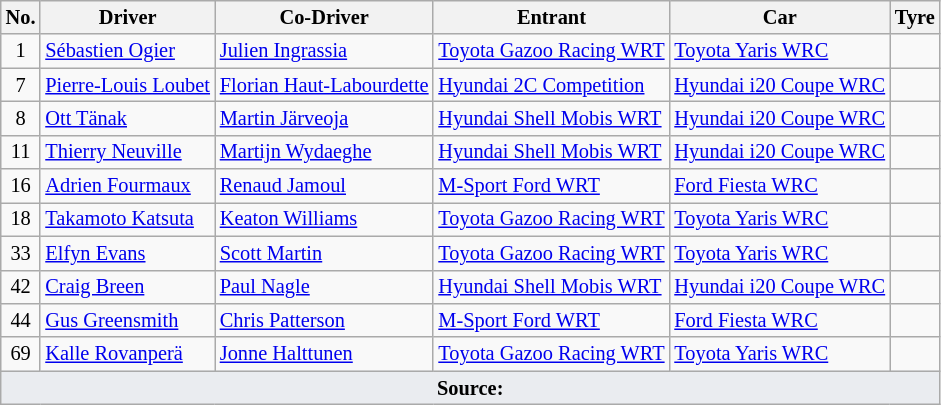<table class="wikitable" style="font-size: 85%;">
<tr>
<th>No.</th>
<th>Driver</th>
<th>Co-Driver</th>
<th>Entrant</th>
<th>Car</th>
<th>Tyre</th>
</tr>
<tr>
<td align="center">1</td>
<td> <a href='#'>Sébastien Ogier</a></td>
<td> <a href='#'>Julien Ingrassia</a></td>
<td> <a href='#'>Toyota Gazoo Racing WRT</a></td>
<td><a href='#'>Toyota Yaris WRC</a></td>
<td align="center"></td>
</tr>
<tr>
<td align="center">7</td>
<td> <a href='#'>Pierre-Louis Loubet</a></td>
<td> <a href='#'>Florian Haut-Labourdette</a></td>
<td> <a href='#'>Hyundai 2C Competition</a></td>
<td><a href='#'>Hyundai i20 Coupe WRC</a></td>
<td align="center"></td>
</tr>
<tr>
<td align="center">8</td>
<td> <a href='#'>Ott Tänak</a></td>
<td> <a href='#'>Martin Järveoja</a></td>
<td> <a href='#'>Hyundai Shell Mobis WRT</a></td>
<td nowrap><a href='#'>Hyundai i20 Coupe WRC</a></td>
<td align="center"></td>
</tr>
<tr>
<td align="center">11</td>
<td> <a href='#'>Thierry Neuville</a></td>
<td> <a href='#'>Martijn Wydaeghe</a></td>
<td> <a href='#'>Hyundai Shell Mobis WRT</a></td>
<td><a href='#'>Hyundai i20 Coupe WRC</a></td>
<td align="center"></td>
</tr>
<tr>
<td align="center">16</td>
<td> <a href='#'>Adrien Fourmaux</a></td>
<td> <a href='#'>Renaud Jamoul</a></td>
<td> <a href='#'>M-Sport Ford WRT</a></td>
<td><a href='#'>Ford Fiesta WRC</a></td>
<td align="center"></td>
</tr>
<tr>
<td align="center">18</td>
<td> <a href='#'>Takamoto Katsuta</a></td>
<td> <a href='#'>Keaton Williams</a></td>
<td> <a href='#'>Toyota Gazoo Racing WRT</a></td>
<td><a href='#'>Toyota Yaris WRC</a></td>
<td align="center"></td>
</tr>
<tr>
<td align="center">33</td>
<td> <a href='#'>Elfyn Evans</a></td>
<td> <a href='#'>Scott Martin</a></td>
<td> <a href='#'>Toyota Gazoo Racing WRT</a></td>
<td><a href='#'>Toyota Yaris WRC</a></td>
<td align="center"></td>
</tr>
<tr>
<td align="center">42</td>
<td> <a href='#'>Craig Breen</a></td>
<td> <a href='#'>Paul Nagle</a></td>
<td> <a href='#'>Hyundai Shell Mobis WRT</a></td>
<td><a href='#'>Hyundai i20 Coupe WRC</a></td>
<td align="center"></td>
</tr>
<tr>
<td align="center">44</td>
<td> <a href='#'>Gus Greensmith</a></td>
<td> <a href='#'>Chris Patterson</a></td>
<td> <a href='#'>M-Sport Ford WRT</a></td>
<td><a href='#'>Ford Fiesta WRC</a></td>
<td align="center"></td>
</tr>
<tr>
<td align="center">69</td>
<td> <a href='#'>Kalle Rovanperä</a></td>
<td> <a href='#'>Jonne Halttunen</a></td>
<td> <a href='#'>Toyota Gazoo Racing WRT</a></td>
<td><a href='#'>Toyota Yaris WRC</a></td>
<td align="center"></td>
</tr>
<tr>
<td colspan="6" style="background-color:#EAECF0;text-align:center"><strong>Source:</strong></td>
</tr>
</table>
